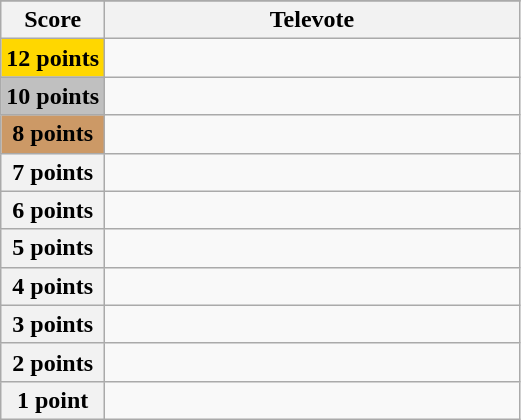<table class="wikitable">
<tr>
</tr>
<tr>
<th scope="col" width="20%">Score</th>
<th scope="col" width="80%">Televote</th>
</tr>
<tr>
<th scope="row" style="background:gold">12 points</th>
<td></td>
</tr>
<tr>
<th scope="row" style="background:silver">10 points</th>
<td></td>
</tr>
<tr>
<th scope="row" style="background:#CC9966">8 points</th>
<td></td>
</tr>
<tr>
<th scope="row">7 points</th>
<td></td>
</tr>
<tr>
<th scope="row">6 points</th>
<td></td>
</tr>
<tr>
<th scope="row">5 points</th>
<td></td>
</tr>
<tr>
<th scope="row">4 points</th>
<td></td>
</tr>
<tr>
<th scope="row">3 points</th>
<td></td>
</tr>
<tr>
<th scope="row">2 points</th>
<td></td>
</tr>
<tr>
<th scope="row">1 point</th>
<td></td>
</tr>
</table>
